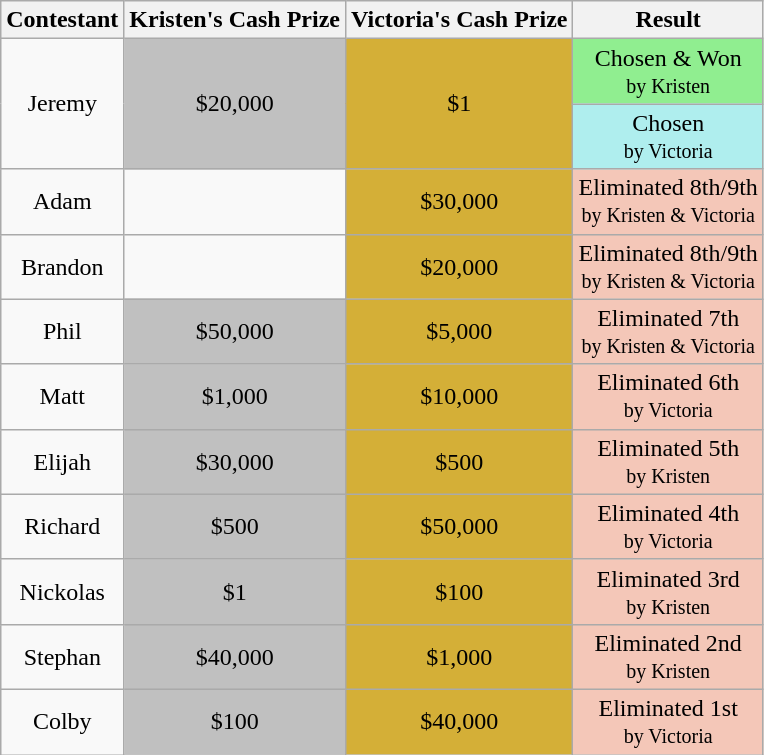<table class="wikitable sortable" style="text-align: center; width: auto;">
<tr>
<th>Contestant</th>
<th>Kristen's Cash Prize</th>
<th>Victoria's Cash Prize</th>
<th class="unsortable">Result</th>
</tr>
<tr>
<td scope="row" rowspan="2">Jeremy</td>
<td rowspan="2" style="background:#C0C0C0;">$20,000</td>
<td rowspan="2" style="background:#D4AF37;">$1</td>
<td colspan="1" style="background:#90EE90;">Chosen & Won<br><small>by Kristen</small></td>
</tr>
<tr>
<td colspan="1" style="background:#AFEEEE;">Chosen <br><small>by Victoria</small></td>
</tr>
<tr>
<td>Adam</td>
<td></td>
<td style="background:#D4AF37;">$30,000</td>
<td style="background:#f4c7b8;">Eliminated 8th/9th <br><small>by Kristen & Victoria</small></td>
</tr>
<tr>
<td>Brandon</td>
<td></td>
<td style="background:#D4AF37;">$20,000</td>
<td style="background:#f4c7b8;">Eliminated 8th/9th <br><small>by Kristen & Victoria</small></td>
</tr>
<tr>
<td>Phil</td>
<td style="background:#C0C0C0;">$50,000</td>
<td style="background:#D4AF37;">$5,000</td>
<td style="background:#f4c7b8;">Eliminated 7th <br><small>by Kristen & Victoria</small></td>
</tr>
<tr>
<td>Matt</td>
<td style="background:#C0C0C0;">$1,000</td>
<td style="background:#D4AF37;">$10,000</td>
<td style="background:#f4c7b8;">Eliminated 6th <br><small>by Victoria</small></td>
</tr>
<tr>
<td>Elijah</td>
<td style="background:#C0C0C0;">$30,000</td>
<td style="background:#D4AF37;">$500</td>
<td style="background:#f4c7b8;">Eliminated 5th <br><small>by Kristen</small></td>
</tr>
<tr>
<td>Richard</td>
<td style="background:#C0C0C0;">$500</td>
<td style="background:#D4AF37;">$50,000</td>
<td style="background:#f4c7b8;">Eliminated 4th <br><small>by Victoria</small></td>
</tr>
<tr>
<td>Nickolas</td>
<td style="background:#C0C0C0;">$1</td>
<td style="background:#D4AF37;">$100</td>
<td style="background:#f4c7b8;">Eliminated 3rd <br><small>by Kristen</small></td>
</tr>
<tr>
<td>Stephan</td>
<td style="background:#C0C0C0;">$40,000</td>
<td style="background:#D4AF37;">$1,000</td>
<td style="background:#f4c7b8;">Eliminated 2nd <br><small>by Kristen</small></td>
</tr>
<tr>
<td>Colby</td>
<td style="background:#C0C0C0;">$100</td>
<td style="background:#D4AF37;">$40,000</td>
<td style="background:#f4c7b8;">Eliminated 1st <br><small>by Victoria</small></td>
</tr>
</table>
